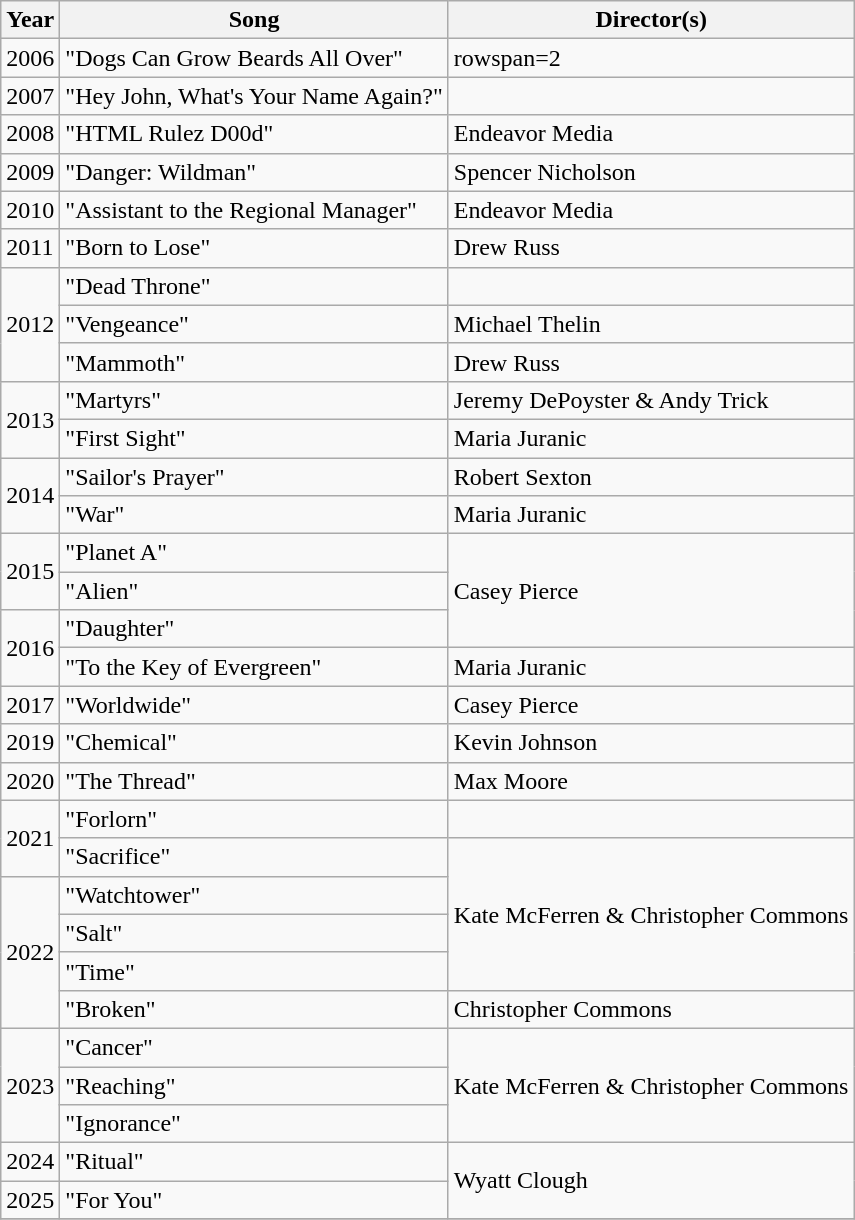<table class="wikitable">
<tr>
<th>Year</th>
<th>Song</th>
<th>Director(s)</th>
</tr>
<tr>
<td>2006</td>
<td>"Dogs Can Grow Beards All Over"</td>
<td>rowspan=2 </td>
</tr>
<tr>
<td>2007</td>
<td>"Hey John, What's Your Name Again?"</td>
</tr>
<tr>
<td>2008</td>
<td>"HTML Rulez D00d"</td>
<td>Endeavor Media</td>
</tr>
<tr>
<td>2009</td>
<td>"Danger: Wildman"</td>
<td>Spencer Nicholson</td>
</tr>
<tr>
<td>2010</td>
<td>"Assistant to the Regional Manager"</td>
<td>Endeavor Media</td>
</tr>
<tr>
<td>2011</td>
<td>"Born to Lose"</td>
<td>Drew Russ</td>
</tr>
<tr>
<td rowspan=3>2012</td>
<td>"Dead Throne"</td>
<td></td>
</tr>
<tr>
<td>"Vengeance"</td>
<td>Michael Thelin</td>
</tr>
<tr>
<td>"Mammoth"</td>
<td>Drew Russ</td>
</tr>
<tr>
<td rowspan=2>2013</td>
<td>"Martyrs"</td>
<td>Jeremy DePoyster & Andy Trick</td>
</tr>
<tr>
<td>"First Sight"</td>
<td>Maria Juranic</td>
</tr>
<tr>
<td rowspan=2>2014</td>
<td>"Sailor's Prayer"</td>
<td>Robert Sexton</td>
</tr>
<tr>
<td>"War"</td>
<td>Maria Juranic</td>
</tr>
<tr>
<td rowspan=2>2015</td>
<td>"Planet A"</td>
<td rowspan=3>Casey Pierce</td>
</tr>
<tr>
<td>"Alien"</td>
</tr>
<tr>
<td rowspan=2>2016</td>
<td>"Daughter"</td>
</tr>
<tr>
<td>"To the Key of Evergreen"</td>
<td>Maria Juranic</td>
</tr>
<tr>
<td>2017</td>
<td>"Worldwide"</td>
<td>Casey Pierce</td>
</tr>
<tr>
<td>2019</td>
<td>"Chemical"</td>
<td>Kevin Johnson</td>
</tr>
<tr>
<td>2020</td>
<td>"The Thread"</td>
<td>Max Moore</td>
</tr>
<tr>
<td rowspan=2>2021</td>
<td>"Forlorn"</td>
<td></td>
</tr>
<tr>
<td>"Sacrifice"</td>
<td rowspan=4>Kate McFerren & Christopher Commons</td>
</tr>
<tr>
<td rowspan=4>2022</td>
<td>"Watchtower"</td>
</tr>
<tr>
<td>"Salt"</td>
</tr>
<tr>
<td>"Time"</td>
</tr>
<tr>
<td>"Broken"</td>
<td>Christopher Commons</td>
</tr>
<tr>
<td rowspan=3>2023</td>
<td>"Cancer"</td>
<td rowspan=3>Kate McFerren & Christopher Commons</td>
</tr>
<tr>
<td>"Reaching"</td>
</tr>
<tr>
<td>"Ignorance"</td>
</tr>
<tr>
<td>2024</td>
<td>"Ritual"</td>
<td rowspan="2">Wyatt Clough</td>
</tr>
<tr>
<td>2025</td>
<td>"For You"</td>
</tr>
<tr>
</tr>
</table>
